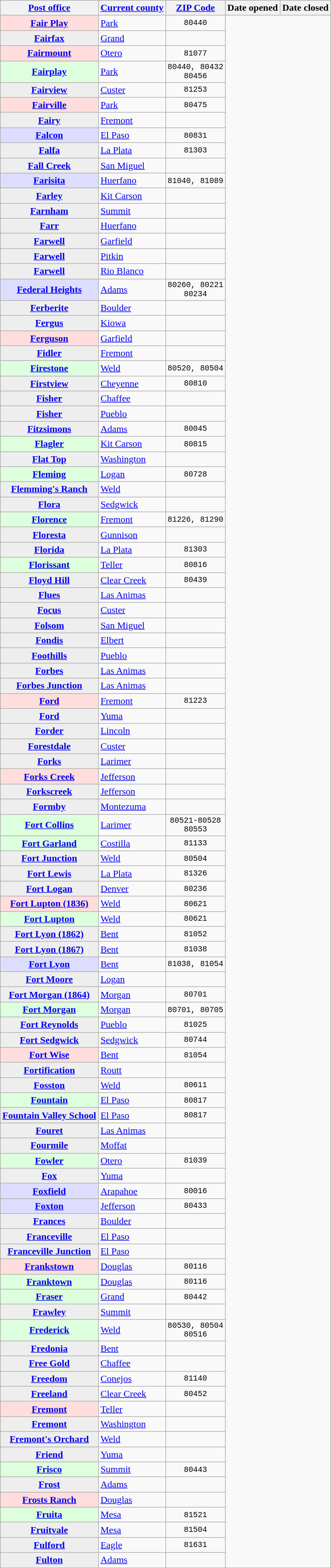<table class="wikitable sortable plainrowheaders" style="margin:auto;">
<tr>
<th scope=col><a href='#'>Post office</a></th>
<th scope=col><a href='#'>Current county</a></th>
<th scope=col><a href='#'>ZIP Code</a></th>
<th scope=col>Date opened</th>
<th scope=col>Date closed</th>
</tr>
<tr>
<th scope=row rowspan=1 style="background-color:#FFDDDD;"><a href='#'>Fair Play</a></th>
<td rowspan=1><a href='#'>Park</a></td>
<td rowspan=1 align=center style="font-family:monospace;">80440<br>
</td>
</tr>
<tr>
<th scope=row rowspan=1 style="background-color:#EEEEEE;"><a href='#'>Fairfax</a></th>
<td rowspan=1><a href='#'>Grand</a></td>
<td rowspan=1 align=center style="font-family:monospace;"><br>
</td>
</tr>
<tr>
<th scope=row rowspan=1 style="background-color:#FFDDDD;"><a href='#'>Fairmount</a></th>
<td rowspan=1><a href='#'>Otero</a></td>
<td rowspan=1 align=center style="font-family:monospace;">81077<br>
</td>
</tr>
<tr>
<th scope=row rowspan=1 style="background-color:#DDFFDD;"><a href='#'>Fairplay</a></th>
<td rowspan=1><a href='#'>Park</a></td>
<td rowspan=1 align=center style="font-family:monospace;">80440, 80432<br>80456<br>
</td>
</tr>
<tr>
<th scope=row rowspan=2 style="background-color:#EEEEEE;"><a href='#'>Fairview</a></th>
<td rowspan=2><a href='#'>Custer</a></td>
<td rowspan=2 align=center style="font-family:monospace;">81253<br>
</td>
</tr>
<tr>
</tr>
<tr>
<th scope=row rowspan=2 style="background-color:#FFDDDD;"><a href='#'>Fairville</a></th>
<td rowspan=2><a href='#'>Park</a></td>
<td rowspan=2 align=center style="font-family:monospace;">80475<br>
</td>
</tr>
<tr>
</tr>
<tr>
<th scope=row rowspan=1 style="background-color:#EEEEEE;"><a href='#'>Fairy</a></th>
<td rowspan=1><a href='#'>Fremont</a></td>
<td rowspan=1 align=center style="font-family:monospace;"><br>
</td>
</tr>
<tr>
<th scope=row rowspan=1 style="background-color:#DDDDFF;"><a href='#'>Falcon</a></th>
<td rowspan=1><a href='#'>El Paso</a></td>
<td rowspan=1 align=center style="font-family:monospace;">80831<br>
</td>
</tr>
<tr>
<th scope=row rowspan=1 style="background-color:#EEEEEE;"><a href='#'>Falfa</a></th>
<td rowspan=1><a href='#'>La Plata</a></td>
<td rowspan=1 align=center style="font-family:monospace;">81303<br>
</td>
</tr>
<tr>
<th scope=row rowspan=1 style="background-color:#EEEEEE;"><a href='#'>Fall Creek</a></th>
<td rowspan=1><a href='#'>San Miguel</a></td>
<td rowspan=1 align=center style="font-family:monospace;"><br>
</td>
</tr>
<tr>
<th scope=row rowspan=1 style="background-color:#DDDDFF;"><a href='#'>Farisita</a></th>
<td rowspan=1><a href='#'>Huerfano</a></td>
<td rowspan=1 align=center style="font-family:monospace;">81040, 81089<br>
</td>
</tr>
<tr>
<th scope=row rowspan=1 style="background-color:#EEEEEE;"><a href='#'>Farley</a></th>
<td rowspan=1><a href='#'>Kit Carson</a></td>
<td rowspan=1 align=center style="font-family:monospace;"><br>
</td>
</tr>
<tr>
<th scope=row rowspan=1 style="background-color:#EEEEEE;"><a href='#'>Farnham</a></th>
<td rowspan=1><a href='#'>Summit</a></td>
<td rowspan=1 align=center style="font-family:monospace;"><br>
</td>
</tr>
<tr>
<th scope=row rowspan=1 style="background-color:#EEEEEE;"><a href='#'>Farr</a></th>
<td rowspan=1><a href='#'>Huerfano</a></td>
<td rowspan=1 align=center style="font-family:monospace;"><br>
</td>
</tr>
<tr>
<th scope=row rowspan=1 style="background-color:#EEEEEE;"><a href='#'>Farwell</a></th>
<td rowspan=1><a href='#'>Garfield</a></td>
<td rowspan=1 align=center style="font-family:monospace;"><br>
</td>
</tr>
<tr>
<th scope=row rowspan=1 style="background-color:#EEEEEE;"><a href='#'>Farwell</a></th>
<td rowspan=1><a href='#'>Pitkin</a></td>
<td rowspan=1 align=center style="font-family:monospace;"><br>
</td>
</tr>
<tr>
<th scope=row rowspan=1 style="background-color:#EEEEEE;"><a href='#'>Farwell</a></th>
<td rowspan=1><a href='#'>Rio Blanco</a></td>
<td rowspan=1 align=center style="font-family:monospace;"><br>
</td>
</tr>
<tr>
<th scope=row rowspan=1 style="background-color:#DDDDFF;"><a href='#'>Federal Heights</a></th>
<td rowspan=1><a href='#'>Adams</a></td>
<td rowspan=1 align=center style="font-family:monospace;">80260, 80221<br>80234</td>
</tr>
<tr>
<th scope=row rowspan=1 style="background-color:#EEEEEE;"><a href='#'>Ferberite</a></th>
<td rowspan=1><a href='#'>Boulder</a></td>
<td rowspan=1 align=center style="font-family:monospace;"><br>
</td>
</tr>
<tr>
<th scope=row rowspan=1 style="background-color:#EEEEEE;"><a href='#'>Fergus</a></th>
<td rowspan=1><a href='#'>Kiowa</a></td>
<td rowspan=1 align=center style="font-family:monospace;"><br>
</td>
</tr>
<tr>
<th scope=row rowspan=1 style="background-color:#FFDDDD;"><a href='#'>Ferguson</a></th>
<td rowspan=1><a href='#'>Garfield</a></td>
<td rowspan=1 align=center style="font-family:monospace;"><br>
</td>
</tr>
<tr>
<th scope=row rowspan=1 style="background-color:#EEEEEE;"><a href='#'>Fidler</a></th>
<td rowspan=1><a href='#'>Fremont</a></td>
<td rowspan=1 align=center style="font-family:monospace;"><br>
</td>
</tr>
<tr>
<th scope=row rowspan=1 style="background-color:#DDFFDD;"><a href='#'>Firestone</a></th>
<td rowspan=1><a href='#'>Weld</a></td>
<td rowspan=1 align=center style="font-family:monospace;">80520, 80504<br>
</td>
</tr>
<tr>
<th scope=row rowspan=1 style="background-color:#EEEEEE;"><a href='#'>Firstview</a></th>
<td rowspan=1><a href='#'>Cheyenne</a></td>
<td rowspan=1 align=center style="font-family:monospace;">80810<br>
</td>
</tr>
<tr>
<th scope=row rowspan=1 style="background-color:#EEEEEE;"><a href='#'>Fisher</a></th>
<td rowspan=1><a href='#'>Chaffee</a></td>
<td rowspan=1 align=center style="font-family:monospace;"><br>
</td>
</tr>
<tr>
<th scope=row rowspan=1 style="background-color:#EEEEEE;"><a href='#'>Fisher</a></th>
<td rowspan=1><a href='#'>Pueblo</a></td>
<td rowspan=1 align=center style="font-family:monospace;"><br>
</td>
</tr>
<tr>
<th scope=row rowspan=1 style="background-color:#EEEEEE;"><a href='#'>Fitzsimons</a></th>
<td rowspan=1><a href='#'>Adams</a></td>
<td rowspan=1 align=center style="font-family:monospace;">80045<br>
</td>
</tr>
<tr>
<th scope=row rowspan=1 style="background-color:#DDFFDD;"><a href='#'>Flagler</a></th>
<td rowspan=1><a href='#'>Kit Carson</a></td>
<td rowspan=1 align=center style="font-family:monospace;">80815<br>
</td>
</tr>
<tr>
<th scope=row rowspan=1 style="background-color:#EEEEEE;"><a href='#'>Flat Top</a></th>
<td rowspan=1><a href='#'>Washington</a></td>
<td rowspan=1 align=center style="font-family:monospace;"><br>
</td>
</tr>
<tr>
<th scope=row rowspan=2 style="background-color:#DDFFDD;"><a href='#'>Fleming</a></th>
<td rowspan=2><a href='#'>Logan</a></td>
<td rowspan=2 align=center style="font-family:monospace;">80728<br>
</td>
</tr>
<tr>
</tr>
<tr>
<th scope=row rowspan=1 style="background-color:#EEEEEE;"><a href='#'>Flemming's Ranch</a></th>
<td rowspan=1><a href='#'>Weld</a></td>
<td rowspan=1 align=center style="font-family:monospace;"><br>
</td>
</tr>
<tr>
<th scope=row rowspan=1 style="background-color:#EEEEEE;"><a href='#'>Flora</a></th>
<td rowspan=1><a href='#'>Sedgwick</a></td>
<td rowspan=1 align=center style="font-family:monospace;"><br>
</td>
</tr>
<tr>
<th scope=row rowspan=1 style="background-color:#DDFFDD;"><a href='#'>Florence</a></th>
<td rowspan=1><a href='#'>Fremont</a></td>
<td rowspan=1 align=center style="font-family:monospace;">81226, 81290<br>
</td>
</tr>
<tr>
<th scope=row rowspan=1 style="background-color:#EEEEEE;"><a href='#'>Floresta</a></th>
<td rowspan=1><a href='#'>Gunnison</a></td>
<td rowspan=1 align=center style="font-family:monospace;"><br>
</td>
</tr>
<tr>
<th scope=row rowspan=1 style="background-color:#EEEEEE;"><a href='#'>Florida</a></th>
<td rowspan=1><a href='#'>La Plata</a></td>
<td rowspan=1 align=center style="font-family:monospace;">81303<br>
</td>
</tr>
<tr>
<th scope=row rowspan=1 style="background-color:#DDFFDD;"><a href='#'>Florissant</a></th>
<td rowspan=1><a href='#'>Teller</a></td>
<td rowspan=1 align=center style="font-family:monospace;">80816<br>
</td>
</tr>
<tr>
<th scope=row rowspan=1 style="background-color:#EEEEEE;"><a href='#'>Floyd Hill</a></th>
<td rowspan=1><a href='#'>Clear Creek</a></td>
<td rowspan=1 align=center style="font-family:monospace;">80439<br>
</td>
</tr>
<tr>
<th scope=row rowspan=1 style="background-color:#EEEEEE;"><a href='#'>Flues</a></th>
<td rowspan=1><a href='#'>Las Animas</a></td>
<td rowspan=1 align=center style="font-family:monospace;"><br>
</td>
</tr>
<tr>
<th scope=row rowspan=1 style="background-color:#EEEEEE;"><a href='#'>Focus</a></th>
<td rowspan=1><a href='#'>Custer</a></td>
<td rowspan=1 align=center style="font-family:monospace;"><br>
</td>
</tr>
<tr>
<th scope=row rowspan=1 style="background-color:#EEEEEE;"><a href='#'>Folsom</a></th>
<td rowspan=1><a href='#'>San Miguel</a></td>
<td rowspan=1 align=center style="font-family:monospace;"><br>
</td>
</tr>
<tr>
<th scope=row rowspan=1 style="background-color:#EEEEEE;"><a href='#'>Fondis</a></th>
<td rowspan=1><a href='#'>Elbert</a></td>
<td rowspan=1 align=center style="font-family:monospace;"><br>
</td>
</tr>
<tr>
<th scope=row rowspan=1 style="background-color:#EEEEEE;"><a href='#'>Foothills</a></th>
<td rowspan=1><a href='#'>Pueblo</a></td>
<td rowspan=1 align=center style="font-family:monospace;"><br>
</td>
</tr>
<tr>
<th scope=row rowspan=2 style="background-color:#EEEEEE;"><a href='#'>Forbes</a></th>
<td rowspan=2><a href='#'>Las Animas</a></td>
<td rowspan=2 align=center style="font-family:monospace;"><br>
</td>
</tr>
<tr>
</tr>
<tr>
<th scope=row rowspan=1 style="background-color:#EEEEEE;"><a href='#'>Forbes Junction</a></th>
<td rowspan=1><a href='#'>Las Animas</a></td>
<td rowspan=1 align=center style="font-family:monospace;"><br>
</td>
</tr>
<tr>
<th scope=row rowspan=1 style="background-color:#FFDDDD;"><a href='#'>Ford</a></th>
<td rowspan=1><a href='#'>Fremont</a></td>
<td rowspan=1 align=center style="font-family:monospace;">81223<br>
</td>
</tr>
<tr>
<th scope=row rowspan=1 style="background-color:#EEEEEE;"><a href='#'>Ford</a></th>
<td rowspan=1><a href='#'>Yuma</a></td>
<td rowspan=1 align=center style="font-family:monospace;"><br>
</td>
</tr>
<tr>
<th scope=row rowspan=1 style="background-color:#EEEEEE;"><a href='#'>Forder</a></th>
<td rowspan=1><a href='#'>Lincoln</a></td>
<td rowspan=1 align=center style="font-family:monospace;"><br>
</td>
</tr>
<tr>
<th scope=row rowspan=1 style="background-color:#EEEEEE;"><a href='#'>Forestdale</a></th>
<td rowspan=1><a href='#'>Custer</a></td>
<td rowspan=1 align=center style="font-family:monospace;"><br>
</td>
</tr>
<tr>
<th scope=row rowspan=2 style="background-color:#EEEEEE;"><a href='#'>Forks</a></th>
<td rowspan=2><a href='#'>Larimer</a></td>
<td rowspan=2 align=center style="font-family:monospace;"><br>
</td>
</tr>
<tr>
</tr>
<tr>
<th scope=row rowspan=1 style="background-color:#FFDDDD;"><a href='#'>Forks Creek</a></th>
<td rowspan=1><a href='#'>Jefferson</a></td>
<td rowspan=1 align=center style="font-family:monospace;"><br>
</td>
</tr>
<tr>
<th scope=row rowspan=1 style="background-color:#EEEEEE;"><a href='#'>Forkscreek</a></th>
<td rowspan=1><a href='#'>Jefferson</a></td>
<td rowspan=1 align=center style="font-family:monospace;"><br>
</td>
</tr>
<tr>
<th scope=row rowspan=1 style="background-color:#EEEEEE;"><a href='#'>Formby</a></th>
<td rowspan=1><a href='#'>Montezuma</a></td>
<td rowspan=1 align=center style="font-family:monospace;"><br>
</td>
</tr>
<tr>
<th scope=row rowspan=2 style="background-color:#DDFFDD;"><a href='#'>Fort Collins</a></th>
<td rowspan=2><a href='#'>Larimer</a></td>
<td rowspan=2 align=center style="font-family:monospace;">80521-80528<br>80553<br>
</td>
</tr>
<tr>
</tr>
<tr>
<th scope=row rowspan=1 style="background-color:#DDFFDD;"><a href='#'>Fort Garland</a></th>
<td rowspan=1><a href='#'>Costilla</a></td>
<td rowspan=1 align=center style="font-family:monospace;">81133<br>
</td>
</tr>
<tr>
<th scope=row rowspan=1 style="background-color:#EEEEEE;"><a href='#'>Fort Junction</a></th>
<td rowspan=1><a href='#'>Weld</a></td>
<td rowspan=1 align=center style="font-family:monospace;">80504<br>
</td>
</tr>
<tr>
<th scope=row rowspan=1 style="background-color:#EEEEEE;"><a href='#'>Fort Lewis</a></th>
<td rowspan=1><a href='#'>La Plata</a></td>
<td rowspan=1 align=center style="font-family:monospace;">81326<br>
</td>
</tr>
<tr>
<th scope=row rowspan=1 style="background-color:#EEEEEE;"><a href='#'>Fort Logan</a></th>
<td rowspan=1><a href='#'>Denver</a></td>
<td rowspan=1 align=center style="font-family:monospace;">80236<br>
</td>
</tr>
<tr>
<th scope=row rowspan=1 style="background-color:#FFDDDD;"><a href='#'>Fort Lupton (1836)</a></th>
<td rowspan=1><a href='#'>Weld</a></td>
<td rowspan=1 align=center style="font-family:monospace;">80621<br>
</td>
</tr>
<tr>
<th scope=row rowspan=2 style="background-color:#DDFFDD;"><a href='#'>Fort Lupton</a></th>
<td rowspan=2><a href='#'>Weld</a></td>
<td rowspan=2 align=center style="font-family:monospace;">80621<br>
</td>
</tr>
<tr>
</tr>
<tr>
<th scope=row rowspan=1 style="background-color:#EEEEEE;"><a href='#'>Fort Lyon (1862)</a></th>
<td rowspan=1><a href='#'>Bent</a></td>
<td rowspan=1 align=center style="font-family:monospace;">81052<br>
</td>
</tr>
<tr>
<th scope=row rowspan=1 style="background-color:#EEEEEE;"><a href='#'>Fort Lyon (1867)</a></th>
<td rowspan=1><a href='#'>Bent</a></td>
<td rowspan=1 align=center style="font-family:monospace;">81038<br>
</td>
</tr>
<tr>
<th scope=row rowspan=1 style="background-color:#DDDDFF;"><a href='#'>Fort Lyon</a></th>
<td rowspan=1><a href='#'>Bent</a></td>
<td rowspan=1 align=center style="font-family:monospace;">81038, 81054<br>
</td>
</tr>
<tr>
<th scope=row rowspan=1 style="background-color:#EEEEEE;"><a href='#'>Fort Moore</a></th>
<td rowspan=1><a href='#'>Logan</a></td>
<td rowspan=1 align=center style="font-family:monospace;"><br>
</td>
</tr>
<tr>
<th scope=row rowspan=1 style="background-color:#EEEEEE;"><a href='#'>Fort Morgan (1864)</a></th>
<td rowspan=1><a href='#'>Morgan</a></td>
<td rowspan=1 align=center style="font-family:monospace;">80701<br>
</td>
</tr>
<tr>
<th scope=row rowspan=1 style="background-color:#DDFFDD;"><a href='#'>Fort Morgan</a></th>
<td rowspan=1><a href='#'>Morgan</a></td>
<td rowspan=1 align=center style="font-family:monospace;">80701, 80705<br>
</td>
</tr>
<tr>
<th scope=row rowspan=1 style="background-color:#EEEEEE;"><a href='#'>Fort Reynolds</a></th>
<td rowspan=1><a href='#'>Pueblo</a></td>
<td rowspan=1 align=center style="font-family:monospace;">81025<br>
</td>
</tr>
<tr>
<th scope=row rowspan=1 style="background-color:#EEEEEE;"><a href='#'>Fort Sedgwick</a></th>
<td rowspan=1><a href='#'>Sedgwick</a></td>
<td rowspan=1 align=center style="font-family:monospace;">80744<br>
</td>
</tr>
<tr>
<th scope=row rowspan=1 style="background-color:#FFDDDD;"><a href='#'>Fort Wise</a></th>
<td rowspan=1><a href='#'>Bent</a></td>
<td rowspan=1 align=center style="font-family:monospace;">81054<br>
</td>
</tr>
<tr>
<th scope=row rowspan=2 style="background-color:#EEEEEE;"><a href='#'>Fortification</a></th>
<td rowspan=2><a href='#'>Routt</a></td>
<td rowspan=2 align=center style="font-family:monospace;"><br>
</td>
</tr>
<tr>
</tr>
<tr>
<th scope=row rowspan=1 style="background-color:#EEEEEE;"><a href='#'>Fosston</a></th>
<td rowspan=1><a href='#'>Weld</a></td>
<td rowspan=1 align=center style="font-family:monospace;">80611<br>
</td>
</tr>
<tr>
<th scope=row rowspan=1 style="background-color:#DDFFDD;"><a href='#'>Fountain</a></th>
<td rowspan=1><a href='#'>El Paso</a></td>
<td rowspan=1 align=center style="font-family:monospace;">80817<br>
</td>
</tr>
<tr>
<th scope=row rowspan=1 style="background-color:#EEEEEE;"><a href='#'>Fountain Valley School</a></th>
<td rowspan=1><a href='#'>El Paso</a></td>
<td rowspan=1 align=center style="font-family:monospace;">80817<br>
</td>
</tr>
<tr>
<th scope=row rowspan=1 style="background-color:#EEEEEE;"><a href='#'>Fouret</a></th>
<td rowspan=1><a href='#'>Las Animas</a></td>
<td rowspan=1 align=center style="font-family:monospace;"><br>
</td>
</tr>
<tr>
<th scope=row rowspan=1 style="background-color:#EEEEEE;"><a href='#'>Fourmile</a></th>
<td rowspan=1><a href='#'>Moffat</a></td>
<td rowspan=1 align=center style="font-family:monospace;"><br>
</td>
</tr>
<tr>
<th scope=row rowspan=2 style="background-color:#DDFFDD;"><a href='#'>Fowler</a></th>
<td rowspan=2><a href='#'>Otero</a></td>
<td rowspan=2 align=center style="font-family:monospace;">81039<br>
</td>
</tr>
<tr>
</tr>
<tr>
<th scope=row rowspan=1 style="background-color:#EEEEEE;"><a href='#'>Fox</a></th>
<td rowspan=1><a href='#'>Yuma</a></td>
<td rowspan=1 align=center style="font-family:monospace;"><br>
</td>
</tr>
<tr>
<th scope=row rowspan=1 style="background-color:#DDDDFF;"><a href='#'>Foxfield</a></th>
<td rowspan=1><a href='#'>Arapahoe</a></td>
<td rowspan=1 align=center style="font-family:monospace;">80016</td>
</tr>
<tr>
<th scope=row rowspan=1 style="background-color:#DDDDFF;"><a href='#'>Foxton</a></th>
<td rowspan=1><a href='#'>Jefferson</a></td>
<td rowspan=1 align=center style="font-family:monospace;">80433<br>
</td>
</tr>
<tr>
<th scope=row rowspan=1 style="background-color:#EEEEEE;"><a href='#'>Frances</a></th>
<td rowspan=1><a href='#'>Boulder</a></td>
<td rowspan=1 align=center style="font-family:monospace;"><br>
</td>
</tr>
<tr>
<th scope=row rowspan=1 style="background-color:#EEEEEE;"><a href='#'>Franceville</a></th>
<td rowspan=1><a href='#'>El Paso</a></td>
<td rowspan=1 align=center style="font-family:monospace;"><br>
</td>
</tr>
<tr>
<th scope=row rowspan=1 style="background-color:#EEEEEE;"><a href='#'>Franceville Junction</a></th>
<td rowspan=1><a href='#'>El Paso</a></td>
<td rowspan=1 align=center style="font-family:monospace;"><br>
</td>
</tr>
<tr>
<th scope=row rowspan=1 style="background-color:#FFDDDD;"><a href='#'>Frankstown</a></th>
<td rowspan=1><a href='#'>Douglas</a></td>
<td rowspan=1 align=center style="font-family:monospace;">80116<br>
</td>
</tr>
<tr>
<th scope=row rowspan=1 style="background-color:#DDFFDD;"><a href='#'>Franktown</a></th>
<td rowspan=1><a href='#'>Douglas</a></td>
<td rowspan=1 align=center style="font-family:monospace;">80116<br>
</td>
</tr>
<tr>
<th scope=row rowspan=1 style="background-color:#DDFFDD;"><a href='#'>Fraser</a></th>
<td rowspan=1><a href='#'>Grand</a></td>
<td rowspan=1 align=center style="font-family:monospace;">80442<br>
</td>
</tr>
<tr>
<th scope=row rowspan=1 style="background-color:#EEEEEE;"><a href='#'>Frawley</a></th>
<td rowspan=1><a href='#'>Summit</a></td>
<td rowspan=1 align=center style="font-family:monospace;"><br>
</td>
</tr>
<tr>
<th scope=row rowspan=1 style="background-color:#DDFFDD;"><a href='#'>Frederick</a></th>
<td rowspan=1><a href='#'>Weld</a></td>
<td rowspan=1 align=center style="font-family:monospace;">80530, 80504<br>80516<br>
</td>
</tr>
<tr>
<th scope=row rowspan=1 style="background-color:#EEEEEE;"><a href='#'>Fredonia</a></th>
<td rowspan=1><a href='#'>Bent</a></td>
<td rowspan=1 align=center style="font-family:monospace;"><br>
</td>
</tr>
<tr>
<th scope=row rowspan=1 style="background-color:#EEEEEE;"><a href='#'>Free Gold</a></th>
<td rowspan=1><a href='#'>Chaffee</a></td>
<td rowspan=1 align=center style="font-family:monospace;"><br>
</td>
</tr>
<tr>
<th scope=row rowspan=1 style="background-color:#EEEEEE;"><a href='#'>Freedom</a></th>
<td rowspan=1><a href='#'>Conejos</a></td>
<td rowspan=1 align=center style="font-family:monospace;">81140<br>
</td>
</tr>
<tr>
<th scope=row rowspan=1 style="background-color:#EEEEEE;"><a href='#'>Freeland</a></th>
<td rowspan=1><a href='#'>Clear Creek</a></td>
<td rowspan=1 align=center style="font-family:monospace;">80452<br>
</td>
</tr>
<tr>
<th scope=row rowspan=2 style="background-color:#FFDDDD;"><a href='#'>Fremont</a></th>
<td rowspan=2><a href='#'>Teller</a></td>
<td rowspan=2 align=center style="font-family:monospace;"><br>
</td>
</tr>
<tr>
</tr>
<tr>
<th scope=row rowspan=1 style="background-color:#EEEEEE;"><a href='#'>Fremont</a></th>
<td rowspan=1><a href='#'>Washington</a></td>
<td rowspan=1 align=center style="font-family:monospace;"><br>
</td>
</tr>
<tr>
<th scope=row rowspan=2 style="background-color:#EEEEEE;"><a href='#'>Fremont's Orchard</a></th>
<td rowspan=2><a href='#'>Weld</a></td>
<td rowspan=2 align=center style="font-family:monospace;"><br>
</td>
</tr>
<tr>
</tr>
<tr>
<th scope=row rowspan=1 style="background-color:#EEEEEE;"><a href='#'>Friend</a></th>
<td rowspan=1><a href='#'>Yuma</a></td>
<td rowspan=1 align=center style="font-family:monospace;"><br>
</td>
</tr>
<tr>
<th scope=row rowspan=1 style="background-color:#DDFFDD;"><a href='#'>Frisco</a></th>
<td rowspan=1><a href='#'>Summit</a></td>
<td rowspan=1 align=center style="font-family:monospace;">80443<br>
</td>
</tr>
<tr>
<th scope=row rowspan=1 style="background-color:#EEEEEE;"><a href='#'>Frost</a></th>
<td rowspan=1><a href='#'>Adams</a></td>
<td rowspan=1 align=center style="font-family:monospace;"><br>
</td>
</tr>
<tr>
<th scope=row rowspan=1 style="background-color:#FFDDDD;"><a href='#'>Frosts Ranch</a></th>
<td rowspan=1><a href='#'>Douglas</a></td>
<td rowspan=1 align=center style="font-family:monospace;"><br>
</td>
</tr>
<tr>
<th scope=row rowspan=1 style="background-color:#DDFFDD;"><a href='#'>Fruita</a></th>
<td rowspan=1><a href='#'>Mesa</a></td>
<td rowspan=1 align=center style="font-family:monospace;">81521<br>
</td>
</tr>
<tr>
<th scope=row rowspan=1 style="background-color:#EEEEEE;"><a href='#'>Fruitvale</a></th>
<td rowspan=1><a href='#'>Mesa</a></td>
<td rowspan=1 align=center style="font-family:monospace;">81504<br>
</td>
</tr>
<tr>
<th scope=row rowspan=1 style="background-color:#EEEEEE;"><a href='#'>Fulford</a></th>
<td rowspan=1><a href='#'>Eagle</a></td>
<td rowspan=1 align=center style="font-family:monospace;">81631<br>
</td>
</tr>
<tr>
<th scope=row rowspan=1 style="background-color:#EEEEEE;"><a href='#'>Fulton</a></th>
<td rowspan=1><a href='#'>Adams</a></td>
<td rowspan=1 align=center style="font-family:monospace;"><br>
</td>
</tr>
</table>
